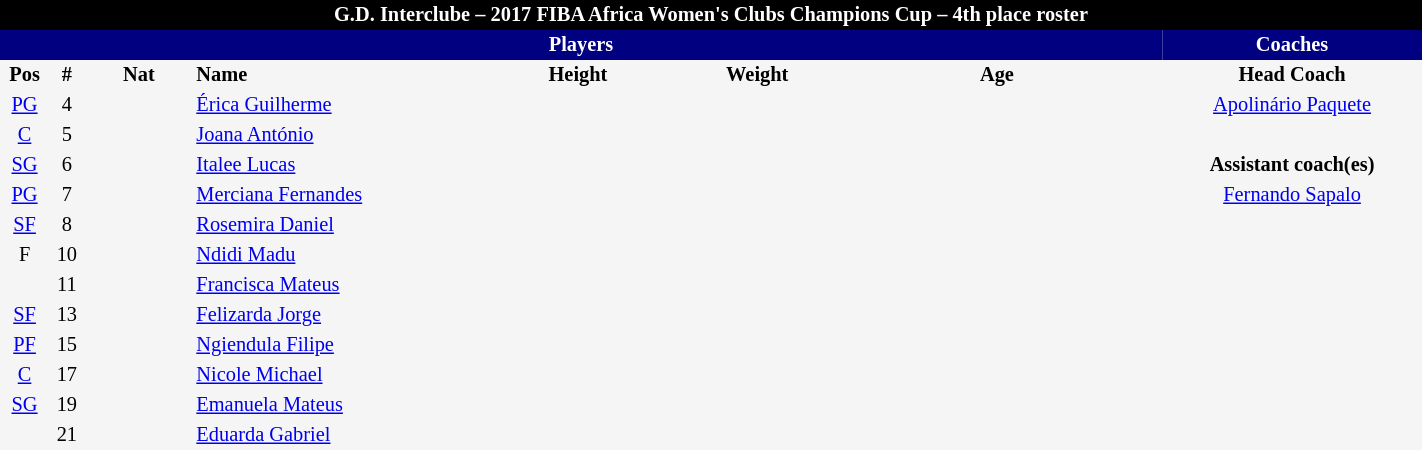<table border=0 cellpadding=2 cellspacing=0  |- bgcolor=#f5f5f5 style="text-align:center; font-size:85%;" width=75%>
<tr>
<td colspan="8" style="background: black; color: white"><strong>G.D. Interclube – 2017 FIBA Africa Women's Clubs Champions Cup – 4th place roster</strong></td>
</tr>
<tr>
<td colspan="7" style="background: #000080; color: white"><strong>Players</strong></td>
<td style="background: #000080; color: white"><strong>Coaches</strong></td>
</tr>
<tr style="background=#f5f5f5; color: black">
<th width=5px>Pos</th>
<th width=5px>#</th>
<th width=50px>Nat</th>
<th width=135px align=left>Name</th>
<th width=100px>Height</th>
<th width=70px>Weight</th>
<th width=160px>Age</th>
<th width=125px>Head Coach</th>
</tr>
<tr>
<td><a href='#'>PG</a></td>
<td>4</td>
<td></td>
<td align=left><a href='#'>Érica Guilherme</a></td>
<td></td>
<td></td>
<td><span></span></td>
<td> <a href='#'>Apolinário Paquete</a></td>
</tr>
<tr>
<td><a href='#'>C</a></td>
<td>5</td>
<td></td>
<td align=left><a href='#'>Joana António</a></td>
<td><span></span></td>
<td></td>
<td><span></span></td>
</tr>
<tr>
<td><a href='#'>SG</a></td>
<td>6</td>
<td></td>
<td align=left><a href='#'>Italee Lucas</a></td>
<td><span></span></td>
<td></td>
<td><span></span></td>
<td><strong>Assistant coach(es)</strong></td>
</tr>
<tr>
<td><a href='#'>PG</a></td>
<td>7</td>
<td></td>
<td align=left><a href='#'>Merciana Fernandes</a></td>
<td><span></span></td>
<td></td>
<td><span></span></td>
<td> <a href='#'>Fernando Sapalo</a></td>
</tr>
<tr>
<td><a href='#'>SF</a></td>
<td>8</td>
<td></td>
<td align=left><a href='#'>Rosemira Daniel</a> <strong></strong></td>
<td><span></span></td>
<td></td>
<td><span></span></td>
</tr>
<tr>
<td>F</td>
<td>10</td>
<td></td>
<td align=left><a href='#'>Ndidi Madu</a></td>
<td><span></span></td>
<td></td>
<td><span></span></td>
</tr>
<tr>
<td></td>
<td>11</td>
<td></td>
<td align=left><a href='#'>Francisca Mateus</a></td>
<td></td>
<td></td>
<td><span></span></td>
</tr>
<tr>
<td><a href='#'>SF</a></td>
<td>13</td>
<td></td>
<td align=left><a href='#'>Felizarda Jorge</a></td>
<td><span></span></td>
<td><span></span></td>
<td><span></span></td>
</tr>
<tr>
<td><a href='#'>PF</a></td>
<td>15</td>
<td></td>
<td align=left><a href='#'>Ngiendula Filipe</a></td>
<td><span></span></td>
<td><span></span></td>
<td><span></span></td>
</tr>
<tr>
<td><a href='#'>C</a></td>
<td>17</td>
<td></td>
<td align=left><a href='#'>Nicole Michael</a></td>
<td></td>
<td></td>
<td><span></span></td>
</tr>
<tr>
<td><a href='#'>SG</a></td>
<td>19</td>
<td></td>
<td align=left><a href='#'>Emanuela Mateus</a></td>
<td><span></span></td>
<td></td>
<td><span></span></td>
</tr>
<tr>
<td></td>
<td>21</td>
<td></td>
<td align=left><a href='#'>Eduarda Gabriel</a></td>
<td></td>
<td></td>
<td><span></span></td>
</tr>
</table>
